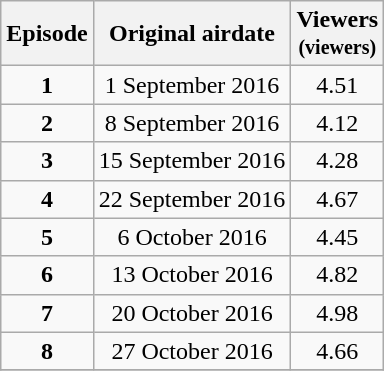<table class="wikitable" style="text-align:center;">
<tr>
<th>Episode</th>
<th>Original airdate</th>
<th>Viewers<br><small>(viewers)</small></th>
</tr>
<tr>
<td><strong>1</strong></td>
<td>1 September 2016</td>
<td>4.51</td>
</tr>
<tr>
<td><strong>2</strong></td>
<td>8 September 2016</td>
<td>4.12</td>
</tr>
<tr>
<td><strong>3</strong></td>
<td>15 September 2016</td>
<td>4.28</td>
</tr>
<tr>
<td><strong>4</strong></td>
<td>22 September 2016</td>
<td>4.67</td>
</tr>
<tr>
<td><strong>5</strong></td>
<td>6 October 2016</td>
<td>4.45</td>
</tr>
<tr>
<td><strong>6</strong></td>
<td>13 October 2016</td>
<td>4.82</td>
</tr>
<tr>
<td><strong>7</strong></td>
<td>20 October 2016</td>
<td>4.98</td>
</tr>
<tr>
<td><strong>8</strong></td>
<td>27 October 2016</td>
<td>4.66</td>
</tr>
<tr>
</tr>
</table>
